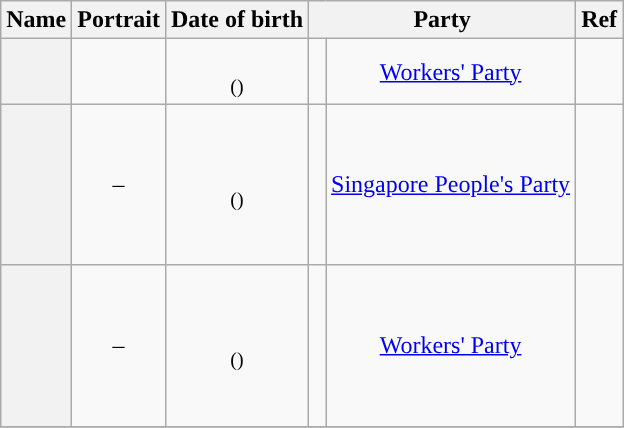<table class="wikitable plainrowheaders sortable">
<tr align="center">
<th scope=col>Name</th>
<th scope="col" class="unsortable">Portrait</th>
<th scope=col>Date of birth<br></th>
<th scope=col colspan="2">Party</th>
<th scope=col class="unsortable">Ref</th>
</tr>
<tr align="center">
<th scope="row" style="text-align:center"></th>
<td></td>
<td><br><small>()</small></td>
<td width="4px"></td>
<td><a href='#'>Workers' Party</a></td>
<td></td>
</tr>
<tr align="center">
<th scope="row" style="text-align:center"></th>
<td height=100px>–</td>
<td><br><small>()</small></td>
<td width="4px"></td>
<td><a href='#'>Singapore People's Party</a></td>
<td></td>
</tr>
<tr align="center">
<th scope="row" style="text-align:center"></th>
<td height=100px>–</td>
<td><br><small>()</small></td>
<td width="4px"></td>
<td><a href='#'>Workers' Party</a></td>
<td></td>
</tr>
<tr align="center">
</tr>
</table>
